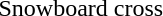<table>
<tr>
<td>Snowboard cross</td>
<td></td>
<td></td>
<td></td>
</tr>
</table>
